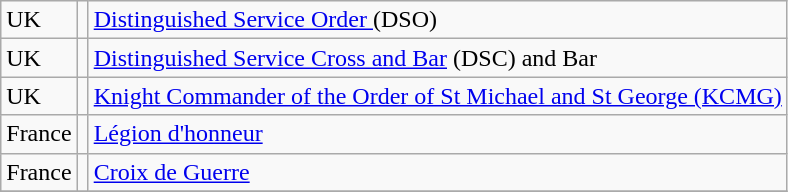<table class="wikitable">
<tr>
<td>UK</td>
<td></td>
<td><a href='#'>Distinguished Service Order </a> (DSO)</td>
</tr>
<tr>
<td>UK</td>
<td></td>
<td><a href='#'>Distinguished Service Cross and Bar</a> (DSC) and Bar</td>
</tr>
<tr>
<td>UK</td>
<td></td>
<td><a href='#'>Knight Commander of the Order of St Michael and St George (KCMG)</a></td>
</tr>
<tr>
<td>France</td>
<td></td>
<td><a href='#'>Légion d'honneur</a></td>
</tr>
<tr>
<td>France</td>
<td></td>
<td><a href='#'>Croix de Guerre</a></td>
</tr>
<tr>
</tr>
</table>
